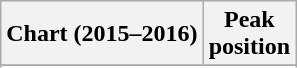<table class="wikitable sortable">
<tr>
<th>Chart (2015–2016)</th>
<th>Peak<br>position</th>
</tr>
<tr>
</tr>
<tr>
</tr>
<tr>
</tr>
<tr>
</tr>
</table>
